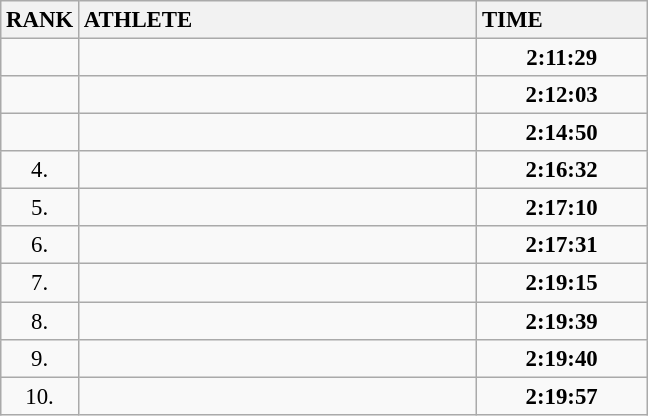<table class="wikitable" style="font-size:95%;">
<tr>
<th>RANK</th>
<th style="text-align:left; width:17em;">ATHLETE</th>
<th style="text-align:left; width:7em;">TIME</th>
</tr>
<tr>
<td style="text-align:center;"></td>
<td></td>
<td style="text-align:center;"><strong>2:11:29</strong></td>
</tr>
<tr>
<td style="text-align:center;"></td>
<td></td>
<td style="text-align:center;"><strong>2:12:03</strong></td>
</tr>
<tr>
<td style="text-align:center;"></td>
<td></td>
<td style="text-align:center;"><strong>2:14:50</strong></td>
</tr>
<tr>
<td style="text-align:center;">4.</td>
<td></td>
<td style="text-align:center;"><strong>2:16:32</strong></td>
</tr>
<tr>
<td style="text-align:center;">5.</td>
<td></td>
<td style="text-align:center;"><strong>2:17:10</strong></td>
</tr>
<tr>
<td style="text-align:center;">6.</td>
<td></td>
<td style="text-align:center;"><strong>2:17:31</strong></td>
</tr>
<tr>
<td style="text-align:center;">7.</td>
<td></td>
<td style="text-align:center;"><strong>2:19:15</strong></td>
</tr>
<tr>
<td style="text-align:center;">8.</td>
<td></td>
<td style="text-align:center;"><strong>2:19:39</strong></td>
</tr>
<tr>
<td style="text-align:center;">9.</td>
<td></td>
<td style="text-align:center;"><strong>2:19:40</strong></td>
</tr>
<tr>
<td style="text-align:center;">10.</td>
<td></td>
<td style="text-align:center;"><strong>2:19:57</strong></td>
</tr>
</table>
